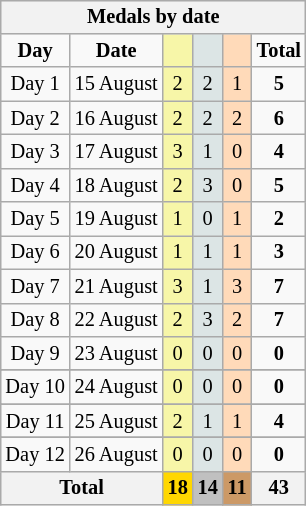<table class=wikitable style="font-size:85%;float:right;clear:right;">
<tr bgcolor=efefef>
<th colspan=6>Medals by date</th>
</tr>
<tr align=center>
<td><strong>Day</strong></td>
<td><strong>Date</strong></td>
<td bgcolor=#f7f6a8></td>
<td bgcolor=#dce5e5></td>
<td bgcolor=#ffdab9></td>
<td><strong>Total</strong></td>
</tr>
<tr align=center>
<td>Day 1</td>
<td>15 August</td>
<td bgcolor=F7F6A8>2</td>
<td bgcolor=DCE5E5>2</td>
<td bgcolor=FFDAB9>1</td>
<td><strong>5</strong></td>
</tr>
<tr align=center>
<td>Day 2</td>
<td>16 August</td>
<td bgcolor=F7F6A8>2</td>
<td bgcolor=DCE5E5>2</td>
<td bgcolor=FFDAB9>2</td>
<td><strong>6</strong></td>
</tr>
<tr align=center>
<td>Day 3</td>
<td>17 August</td>
<td bgcolor=F7F6A8>3</td>
<td bgcolor=DCE5E5>1</td>
<td bgcolor=FFDAB9>0</td>
<td><strong>4</strong></td>
</tr>
<tr align=center>
<td>Day 4</td>
<td>18 August</td>
<td bgcolor=F7F6A8>2</td>
<td bgcolor=DCE5E5>3</td>
<td bgcolor=FFDAB9>0</td>
<td><strong>5</strong></td>
</tr>
<tr align=center>
<td>Day 5</td>
<td>19 August</td>
<td bgcolor=F7F6A8>1</td>
<td bgcolor=DCE5E5>0</td>
<td bgcolor=FFDAB9>1</td>
<td><strong>2</strong></td>
</tr>
<tr align=center>
<td>Day 6</td>
<td>20 August</td>
<td bgcolor=F7F6A8>1</td>
<td bgcolor=DCE5E5>1</td>
<td bgcolor=FFDAB9>1</td>
<td><strong>3</strong></td>
</tr>
<tr align=center>
<td>Day 7</td>
<td>21 August</td>
<td bgcolor=F7F6A8>3</td>
<td bgcolor=DCE5E5>1</td>
<td bgcolor=FFDAB9>3</td>
<td><strong>7</strong></td>
</tr>
<tr align=center>
<td>Day 8</td>
<td>22 August</td>
<td bgcolor=F7F6A8>2</td>
<td bgcolor=DCE5E5>3</td>
<td bgcolor=FFDAB9>2</td>
<td><strong>7</strong></td>
</tr>
<tr align=center>
<td>Day 9</td>
<td>23 August</td>
<td bgcolor=F7F6A8>0</td>
<td bgcolor=DCE5E5>0</td>
<td bgcolor=FFDAB9>0</td>
<td><strong>0</strong></td>
</tr>
<tr>
</tr>
<tr align=center>
<td>Day 10</td>
<td>24 August</td>
<td bgcolor=F7F6A8>0</td>
<td bgcolor=DCE5E5>0</td>
<td bgcolor=FFDAB9>0</td>
<td><strong>0</strong></td>
</tr>
<tr>
</tr>
<tr align=center>
<td>Day 11</td>
<td>25 August</td>
<td bgcolor=F7F6A8>2</td>
<td bgcolor=DCE5E5>1</td>
<td bgcolor=FFDAB9>1</td>
<td><strong>4</strong></td>
</tr>
<tr>
</tr>
<tr align=center>
<td>Day 12</td>
<td>26 August</td>
<td bgcolor=F7F6A8>0</td>
<td bgcolor=DCE5E5>0</td>
<td bgcolor=FFDAB9>0</td>
<td><strong>0</strong></td>
</tr>
<tr>
<th colspan=2>Total</th>
<th style="background:gold">18</th>
<th style="background:silver">14</th>
<th style="background:#c96">11</th>
<th>43</th>
</tr>
</table>
